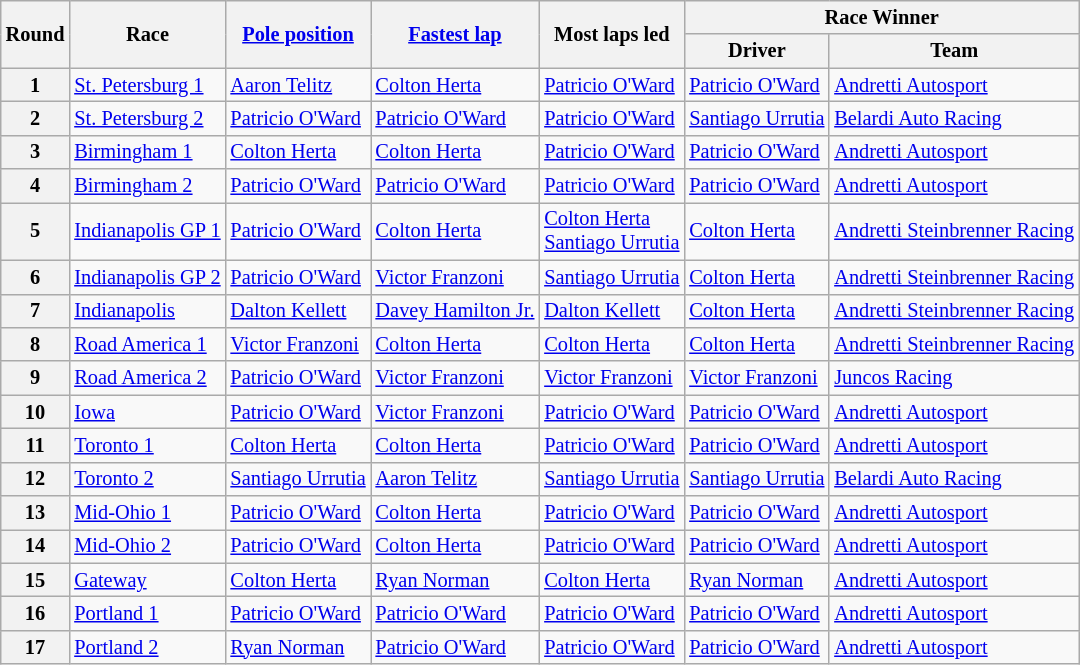<table class="wikitable" style="font-size: 85%">
<tr>
<th rowspan=2>Round</th>
<th rowspan=2>Race</th>
<th rowspan=2><a href='#'>Pole position</a></th>
<th rowspan=2><a href='#'>Fastest lap</a></th>
<th rowspan=2>Most laps led</th>
<th colspan=2>Race Winner</th>
</tr>
<tr>
<th>Driver</th>
<th>Team</th>
</tr>
<tr>
<th>1</th>
<td><a href='#'>St. Petersburg 1</a></td>
<td> <a href='#'>Aaron Telitz</a></td>
<td> <a href='#'>Colton Herta</a></td>
<td> <a href='#'>Patricio O'Ward</a></td>
<td> <a href='#'>Patricio O'Ward</a></td>
<td><a href='#'>Andretti Autosport</a></td>
</tr>
<tr>
<th>2</th>
<td><a href='#'>St. Petersburg 2</a></td>
<td> <a href='#'>Patricio O'Ward</a></td>
<td> <a href='#'>Patricio O'Ward</a></td>
<td> <a href='#'>Patricio O'Ward</a></td>
<td> <a href='#'>Santiago Urrutia</a></td>
<td><a href='#'>Belardi Auto Racing</a></td>
</tr>
<tr>
<th>3</th>
<td><a href='#'>Birmingham 1</a></td>
<td> <a href='#'>Colton Herta</a></td>
<td> <a href='#'>Colton Herta</a></td>
<td> <a href='#'>Patricio O'Ward</a></td>
<td> <a href='#'>Patricio O'Ward</a></td>
<td><a href='#'>Andretti Autosport</a></td>
</tr>
<tr>
<th>4</th>
<td><a href='#'>Birmingham 2</a></td>
<td> <a href='#'>Patricio O'Ward</a></td>
<td> <a href='#'>Patricio O'Ward</a></td>
<td> <a href='#'>Patricio O'Ward</a></td>
<td> <a href='#'>Patricio O'Ward</a></td>
<td><a href='#'>Andretti Autosport</a></td>
</tr>
<tr>
<th>5</th>
<td><a href='#'>Indianapolis GP 1</a></td>
<td> <a href='#'>Patricio O'Ward</a></td>
<td> <a href='#'>Colton Herta</a></td>
<td> <a href='#'>Colton Herta</a><br> <a href='#'>Santiago Urrutia</a></td>
<td> <a href='#'>Colton Herta</a></td>
<td><a href='#'>Andretti Steinbrenner Racing</a></td>
</tr>
<tr>
<th>6</th>
<td><a href='#'>Indianapolis GP 2</a></td>
<td> <a href='#'>Patricio O'Ward</a></td>
<td> <a href='#'>Victor Franzoni</a></td>
<td> <a href='#'>Santiago Urrutia</a></td>
<td> <a href='#'>Colton Herta</a></td>
<td><a href='#'>Andretti Steinbrenner Racing</a></td>
</tr>
<tr>
<th>7</th>
<td><a href='#'>Indianapolis</a></td>
<td> <a href='#'>Dalton Kellett</a></td>
<td> <a href='#'>Davey Hamilton Jr.</a></td>
<td> <a href='#'>Dalton Kellett</a></td>
<td> <a href='#'>Colton Herta</a></td>
<td><a href='#'>Andretti Steinbrenner Racing</a></td>
</tr>
<tr>
<th>8</th>
<td><a href='#'>Road America 1</a></td>
<td> <a href='#'>Victor Franzoni</a></td>
<td> <a href='#'>Colton Herta</a></td>
<td> <a href='#'>Colton Herta</a></td>
<td> <a href='#'>Colton Herta</a></td>
<td><a href='#'>Andretti Steinbrenner Racing</a></td>
</tr>
<tr>
<th>9</th>
<td><a href='#'>Road America 2</a></td>
<td> <a href='#'>Patricio O'Ward</a></td>
<td> <a href='#'>Victor Franzoni</a></td>
<td> <a href='#'>Victor Franzoni</a></td>
<td> <a href='#'>Victor Franzoni</a></td>
<td><a href='#'>Juncos Racing</a></td>
</tr>
<tr>
<th>10</th>
<td><a href='#'>Iowa</a></td>
<td> <a href='#'>Patricio O'Ward</a></td>
<td> <a href='#'>Victor Franzoni</a></td>
<td> <a href='#'>Patricio O'Ward</a></td>
<td> <a href='#'>Patricio O'Ward</a></td>
<td><a href='#'>Andretti Autosport</a></td>
</tr>
<tr>
<th>11</th>
<td><a href='#'>Toronto 1</a></td>
<td> <a href='#'>Colton Herta</a></td>
<td> <a href='#'>Colton Herta</a></td>
<td> <a href='#'>Patricio O'Ward</a></td>
<td> <a href='#'>Patricio O'Ward</a></td>
<td><a href='#'>Andretti Autosport</a></td>
</tr>
<tr>
<th>12</th>
<td><a href='#'>Toronto 2</a></td>
<td> <a href='#'>Santiago Urrutia</a></td>
<td> <a href='#'>Aaron Telitz</a></td>
<td> <a href='#'>Santiago Urrutia</a></td>
<td> <a href='#'>Santiago Urrutia</a></td>
<td><a href='#'>Belardi Auto Racing</a></td>
</tr>
<tr>
<th>13</th>
<td><a href='#'>Mid-Ohio 1</a></td>
<td> <a href='#'>Patricio O'Ward</a></td>
<td> <a href='#'>Colton Herta</a></td>
<td> <a href='#'>Patricio O'Ward</a></td>
<td> <a href='#'>Patricio O'Ward</a></td>
<td><a href='#'>Andretti Autosport</a></td>
</tr>
<tr>
<th>14</th>
<td><a href='#'>Mid-Ohio 2</a></td>
<td> <a href='#'>Patricio O'Ward</a></td>
<td> <a href='#'>Colton Herta</a></td>
<td> <a href='#'>Patricio O'Ward</a></td>
<td> <a href='#'>Patricio O'Ward</a></td>
<td><a href='#'>Andretti Autosport</a></td>
</tr>
<tr>
<th>15</th>
<td><a href='#'>Gateway</a></td>
<td> <a href='#'>Colton Herta</a></td>
<td> <a href='#'>Ryan Norman</a></td>
<td> <a href='#'>Colton Herta</a></td>
<td> <a href='#'>Ryan Norman</a></td>
<td><a href='#'>Andretti Autosport</a></td>
</tr>
<tr>
<th>16</th>
<td><a href='#'>Portland 1</a></td>
<td> <a href='#'>Patricio O'Ward</a></td>
<td> <a href='#'>Patricio O'Ward</a></td>
<td> <a href='#'>Patricio O'Ward</a></td>
<td> <a href='#'>Patricio O'Ward</a></td>
<td><a href='#'>Andretti Autosport</a></td>
</tr>
<tr>
<th>17</th>
<td><a href='#'>Portland 2</a></td>
<td> <a href='#'>Ryan Norman</a></td>
<td> <a href='#'>Patricio O'Ward</a></td>
<td> <a href='#'>Patricio O'Ward</a></td>
<td> <a href='#'>Patricio O'Ward</a></td>
<td><a href='#'>Andretti Autosport</a></td>
</tr>
</table>
